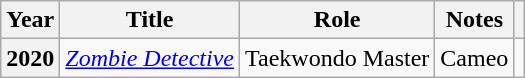<table class="wikitable sortable plainrowheaders">
<tr>
<th scope="col">Year</th>
<th scope="col">Title</th>
<th scope="col">Role</th>
<th scope="col">Notes</th>
<th scope="col" class="unsortable"></th>
</tr>
<tr>
<th scope="row">2020</th>
<td><em><a href='#'>Zombie Detective</a></em></td>
<td>Taekwondo Master</td>
<td>Cameo</td>
<td></td>
</tr>
</table>
